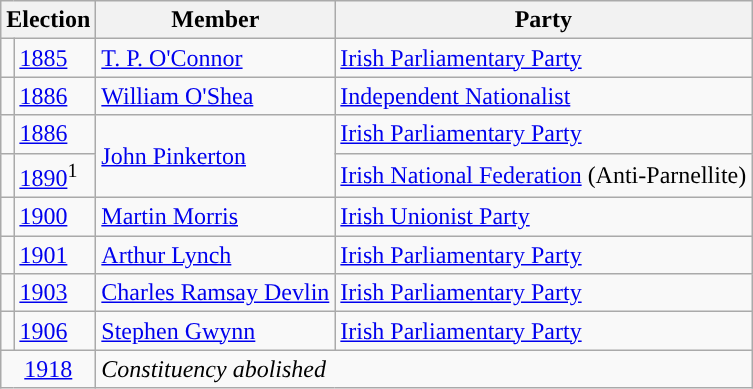<table class="wikitable">
<tr>
<th colspan="2">Election</th>
<th>Member</th>
<th>Party</th>
</tr>
<tr>
<td style="color:inherit;background-color: "></td>
<td><a href='#'>1885</a></td>
<td><a href='#'>T. P. O'Connor</a></td>
<td><a href='#'>Irish Parliamentary Party</a></td>
</tr>
<tr>
<td style="color:inherit;background-color: "></td>
<td><a href='#'>1886</a></td>
<td><a href='#'>William O'Shea</a></td>
<td><a href='#'>Independent Nationalist</a></td>
</tr>
<tr>
<td style="color:inherit;background-color: "></td>
<td><a href='#'>1886</a></td>
<td rowspan=2><a href='#'>John Pinkerton</a></td>
<td><a href='#'>Irish Parliamentary Party</a></td>
</tr>
<tr>
<td style="color:inherit;background-color: "></td>
<td><a href='#'>1890</a><sup>1</sup></td>
<td><a href='#'>Irish National Federation</a> (Anti-Parnellite)</td>
</tr>
<tr>
<td style="color:inherit;background-color: "></td>
<td><a href='#'>1900</a></td>
<td><a href='#'>Martin Morris</a></td>
<td><a href='#'>Irish Unionist Party</a></td>
</tr>
<tr>
<td style="color:inherit;background-color: "></td>
<td><a href='#'>1901</a></td>
<td><a href='#'>Arthur Lynch</a></td>
<td><a href='#'>Irish Parliamentary Party</a></td>
</tr>
<tr>
<td style="color:inherit;background-color: "></td>
<td><a href='#'>1903</a></td>
<td><a href='#'>Charles Ramsay Devlin</a></td>
<td><a href='#'>Irish Parliamentary Party</a></td>
</tr>
<tr>
<td style="color:inherit;background-color: "></td>
<td><a href='#'>1906</a></td>
<td><a href='#'>Stephen Gwynn</a></td>
<td><a href='#'>Irish Parliamentary Party</a></td>
</tr>
<tr>
<td colspan="2" align="center"><a href='#'>1918</a></td>
<td colspan="2"><em>Constituency abolished</em></td>
</tr>
</table>
